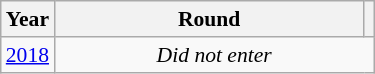<table class="wikitable" style="text-align: center; font-size:90%">
<tr>
<th>Year</th>
<th style="width:200px">Round</th>
<th></th>
</tr>
<tr>
<td><a href='#'>2018</a></td>
<td colspan="2"><em>Did not enter</em></td>
</tr>
</table>
